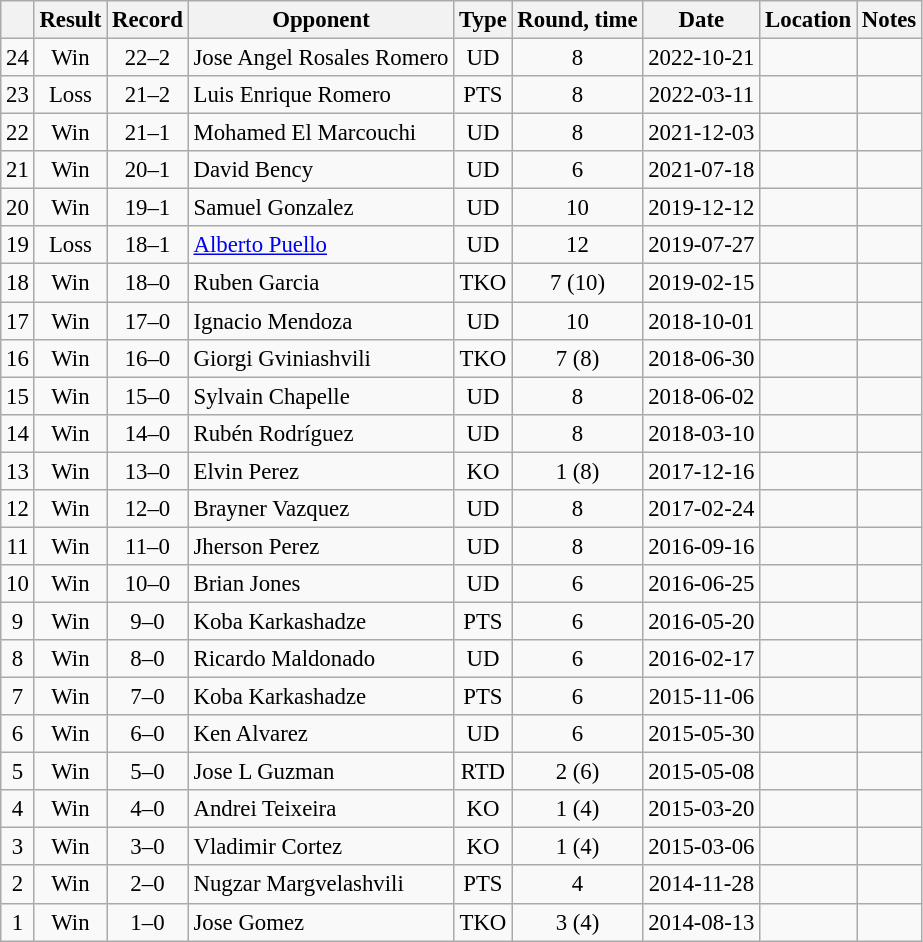<table class="wikitable" style="text-align:center; font-size:95%">
<tr>
<th></th>
<th>Result</th>
<th>Record</th>
<th>Opponent</th>
<th>Type</th>
<th>Round, time</th>
<th>Date</th>
<th>Location</th>
<th>Notes</th>
</tr>
<tr>
<td>24</td>
<td>Win</td>
<td>22–2</td>
<td style="text-align:left;"> Jose Angel Rosales Romero</td>
<td>UD</td>
<td>8</td>
<td>2022-10-21</td>
<td style="text-align:left;"> </td>
<td></td>
</tr>
<tr>
<td>23</td>
<td>Loss</td>
<td>21–2</td>
<td style="text-align:left;"> Luis Enrique Romero</td>
<td>PTS</td>
<td>8</td>
<td>2022-03-11</td>
<td style="text-align:left;"> </td>
<td></td>
</tr>
<tr>
<td>22</td>
<td>Win</td>
<td>21–1</td>
<td style="text-align:left;"> Mohamed El Marcouchi</td>
<td>UD</td>
<td>8</td>
<td>2021-12-03</td>
<td style="text-align:left;"> </td>
<td></td>
</tr>
<tr>
<td>21</td>
<td>Win</td>
<td>20–1</td>
<td style="text-align:left;"> David Bency</td>
<td>UD</td>
<td>6</td>
<td>2021-07-18</td>
<td style="text-align:left;"> </td>
<td></td>
</tr>
<tr>
<td>20</td>
<td>Win</td>
<td>19–1</td>
<td style="text-align:left;"> Samuel Gonzalez</td>
<td>UD</td>
<td>10</td>
<td>2019-12-12</td>
<td style="text-align:left;"> </td>
<td style="text-align:left;"></td>
</tr>
<tr>
<td>19</td>
<td>Loss</td>
<td>18–1</td>
<td style="text-align:left;"> <a href='#'>Alberto Puello</a></td>
<td>UD</td>
<td>12</td>
<td>2019-07-27</td>
<td style="text-align:left;"> </td>
<td style="text-align:left;"></td>
</tr>
<tr>
<td>18</td>
<td>Win</td>
<td>18–0</td>
<td style="text-align:left;"> Ruben Garcia</td>
<td>TKO</td>
<td>7 (10)</td>
<td>2019-02-15</td>
<td style="text-align:left;"> </td>
<td style="text-align:left;"></td>
</tr>
<tr>
<td>17</td>
<td>Win</td>
<td>17–0</td>
<td style="text-align:left;"> Ignacio Mendoza</td>
<td>UD</td>
<td>10</td>
<td>2018-10-01</td>
<td style="text-align:left;"> </td>
<td style="text-align:left;"></td>
</tr>
<tr>
<td>16</td>
<td>Win</td>
<td>16–0</td>
<td style="text-align:left;"> Giorgi Gviniashvili</td>
<td>TKO</td>
<td>7 (8)</td>
<td>2018-06-30</td>
<td style="text-align:left;"> </td>
<td></td>
</tr>
<tr>
<td>15</td>
<td>Win</td>
<td>15–0</td>
<td style="text-align:left;"> Sylvain Chapelle</td>
<td>UD</td>
<td>8</td>
<td>2018-06-02</td>
<td style="text-align:left;"> </td>
<td></td>
</tr>
<tr>
<td>14</td>
<td>Win</td>
<td>14–0</td>
<td style="text-align:left;"> Rubén Rodríguez</td>
<td>UD</td>
<td>8</td>
<td>2018-03-10</td>
<td style="text-align:left;"> </td>
<td></td>
</tr>
<tr>
<td>13</td>
<td>Win</td>
<td>13–0</td>
<td style="text-align:left;"> Elvin Perez</td>
<td>KO</td>
<td>1 (8)</td>
<td>2017-12-16</td>
<td style="text-align:left;"> </td>
<td></td>
</tr>
<tr>
<td>12</td>
<td>Win</td>
<td>12–0</td>
<td style="text-align:left;"> Brayner Vazquez</td>
<td>UD</td>
<td>8</td>
<td>2017-02-24</td>
<td style="text-align:left;"> </td>
<td></td>
</tr>
<tr>
<td>11</td>
<td>Win</td>
<td>11–0</td>
<td style="text-align:left;"> Jherson Perez</td>
<td>UD</td>
<td>8</td>
<td>2016-09-16</td>
<td style="text-align:left;"> </td>
<td></td>
</tr>
<tr>
<td>10</td>
<td>Win</td>
<td>10–0</td>
<td style="text-align:left;"> Brian Jones</td>
<td>UD</td>
<td>6</td>
<td>2016-06-25</td>
<td style="text-align:left;"> </td>
<td></td>
</tr>
<tr>
<td>9</td>
<td>Win</td>
<td>9–0</td>
<td style="text-align:left;"> Koba Karkashadze</td>
<td>PTS</td>
<td>6</td>
<td>2016-05-20</td>
<td style="text-align:left;"> </td>
<td></td>
</tr>
<tr>
<td>8</td>
<td>Win</td>
<td>8–0</td>
<td style="text-align:left;"> Ricardo Maldonado</td>
<td>UD</td>
<td>6</td>
<td>2016-02-17</td>
<td style="text-align:left;"> </td>
<td></td>
</tr>
<tr>
<td>7</td>
<td>Win</td>
<td>7–0</td>
<td style="text-align:left;"> Koba Karkashadze</td>
<td>PTS</td>
<td>6</td>
<td>2015-11-06</td>
<td style="text-align:left;"> </td>
<td></td>
</tr>
<tr>
<td>6</td>
<td>Win</td>
<td>6–0</td>
<td style="text-align:left;"> Ken Alvarez</td>
<td>UD</td>
<td>6</td>
<td>2015-05-30</td>
<td style="text-align:left;"> </td>
<td></td>
</tr>
<tr>
<td>5</td>
<td>Win</td>
<td>5–0</td>
<td style="text-align:left;"> Jose L Guzman</td>
<td>RTD</td>
<td>2 (6)</td>
<td>2015-05-08</td>
<td style="text-align:left;"> </td>
<td></td>
</tr>
<tr>
<td>4</td>
<td>Win</td>
<td>4–0</td>
<td style="text-align:left;"> Andrei Teixeira</td>
<td>KO</td>
<td>1 (4)</td>
<td>2015-03-20</td>
<td style="text-align:left;"> </td>
<td></td>
</tr>
<tr>
<td>3</td>
<td>Win</td>
<td>3–0</td>
<td style="text-align:left;"> Vladimir Cortez</td>
<td>KO</td>
<td>1 (4)</td>
<td>2015-03-06</td>
<td style="text-align:left;"> </td>
<td></td>
</tr>
<tr>
<td>2</td>
<td>Win</td>
<td>2–0</td>
<td style="text-align:left;"> Nugzar Margvelashvili</td>
<td>PTS</td>
<td>4</td>
<td>2014-11-28</td>
<td style="text-align:left;"> </td>
<td></td>
</tr>
<tr>
<td>1</td>
<td>Win</td>
<td>1–0</td>
<td style="text-align:left;"> Jose Gomez</td>
<td>TKO</td>
<td>3 (4)</td>
<td>2014-08-13</td>
<td style="text-align:left;"> </td>
<td style="text-align:left;"></td>
</tr>
</table>
